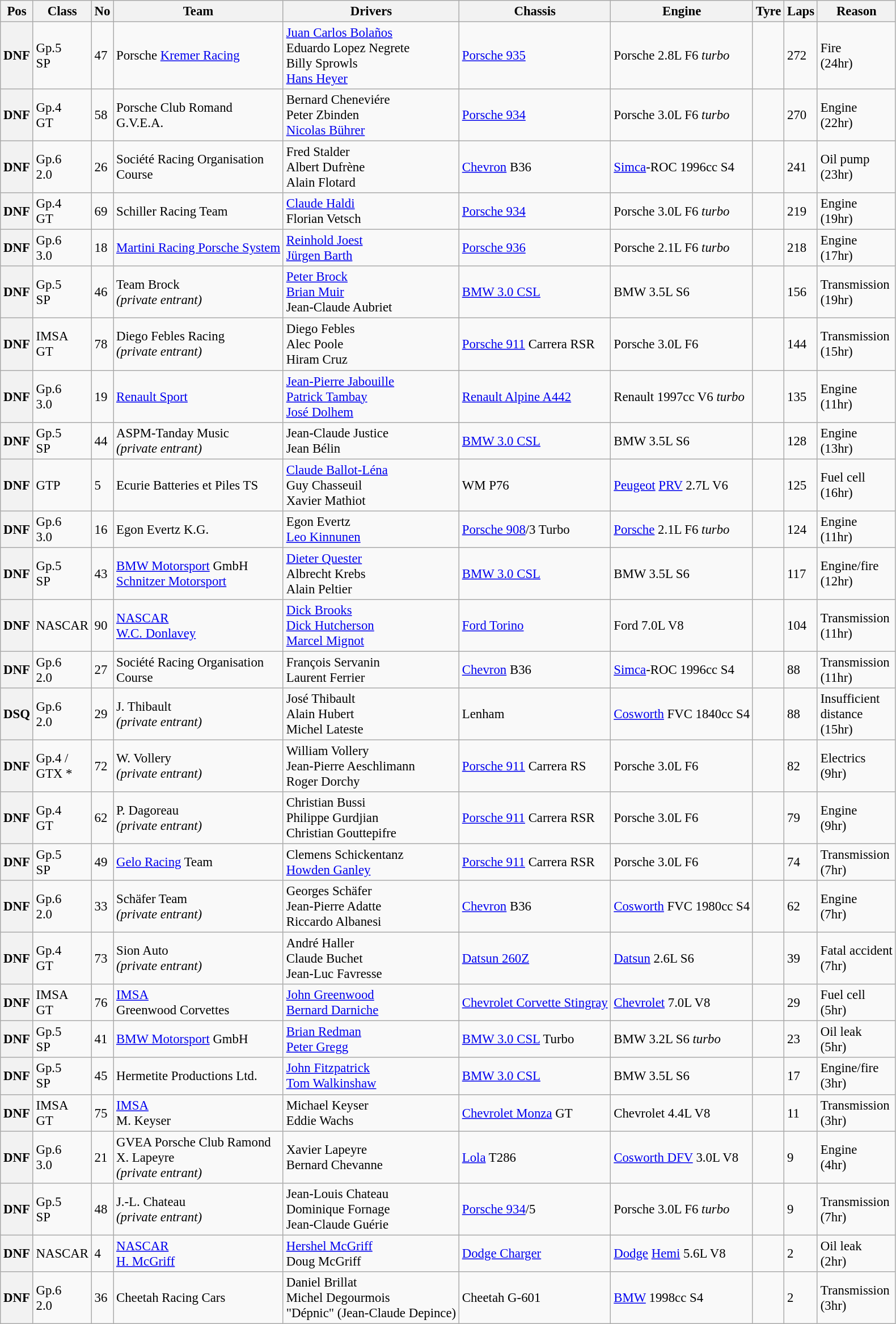<table class="wikitable" style="font-size: 95%;">
<tr>
<th>Pos</th>
<th>Class</th>
<th>No</th>
<th>Team</th>
<th>Drivers</th>
<th>Chassis</th>
<th>Engine</th>
<th>Tyre</th>
<th>Laps</th>
<th>Reason</th>
</tr>
<tr>
<th>DNF</th>
<td>Gp.5<br>SP</td>
<td>47</td>
<td> Porsche <a href='#'>Kremer Racing</a></td>
<td> <a href='#'>Juan Carlos Bolaños</a><br> Eduardo Lopez Negrete<br>  Billy Sprowls<br>  <a href='#'>Hans Heyer</a></td>
<td><a href='#'>Porsche 935</a></td>
<td>Porsche 2.8L F6 <em>turbo</em></td>
<td></td>
<td>272</td>
<td>Fire<br> (24hr)</td>
</tr>
<tr>
<th>DNF</th>
<td>Gp.4<br>GT</td>
<td>58</td>
<td> Porsche Club Romand<br> G.V.E.A.</td>
<td> Bernard Cheneviére<br> Peter Zbinden<br> <a href='#'>Nicolas Bührer</a></td>
<td><a href='#'>Porsche 934</a></td>
<td>Porsche 3.0L F6 <em>turbo</em></td>
<td></td>
<td>270</td>
<td>Engine<br> (22hr)</td>
</tr>
<tr>
<th>DNF</th>
<td>Gp.6<br>2.0</td>
<td>26</td>
<td> Société Racing Organisation<br> Course</td>
<td> Fred Stalder<br> Albert Dufrène<br> Alain Flotard</td>
<td><a href='#'>Chevron</a> B36</td>
<td><a href='#'>Simca</a>-ROC 1996cc S4</td>
<td></td>
<td>241</td>
<td>Oil pump<br> (23hr)</td>
</tr>
<tr>
<th>DNF</th>
<td>Gp.4<br>GT</td>
<td>69</td>
<td> Schiller Racing Team</td>
<td> <a href='#'>Claude Haldi</a><br> Florian Vetsch</td>
<td><a href='#'>Porsche 934</a></td>
<td>Porsche 3.0L F6 <em>turbo</em></td>
<td></td>
<td>219</td>
<td>Engine<br> (19hr)</td>
</tr>
<tr>
<th>DNF</th>
<td>Gp.6<br>3.0</td>
<td>18</td>
<td> <a href='#'>Martini Racing Porsche System</a></td>
<td> <a href='#'>Reinhold Joest</a><br> <a href='#'>Jürgen Barth</a></td>
<td><a href='#'>Porsche 936</a></td>
<td>Porsche 2.1L F6 <em>turbo</em></td>
<td></td>
<td>218</td>
<td>Engine<br> (17hr)</td>
</tr>
<tr>
<th>DNF</th>
<td>Gp.5<br>SP</td>
<td>46</td>
<td> Team Brock<br><em>(private entrant)</em></td>
<td> <a href='#'>Peter Brock</a><br> <a href='#'>Brian Muir</a><br> Jean-Claude Aubriet</td>
<td><a href='#'>BMW 3.0 CSL</a></td>
<td>BMW 3.5L S6</td>
<td></td>
<td>156</td>
<td>Transmission<br> (19hr)</td>
</tr>
<tr>
<th>DNF</th>
<td>IMSA<br> GT</td>
<td>78</td>
<td> Diego Febles Racing<br><em>(private entrant)</em></td>
<td> Diego Febles<br> Alec Poole<br> Hiram Cruz</td>
<td><a href='#'>Porsche 911</a> Carrera RSR</td>
<td>Porsche 3.0L F6</td>
<td></td>
<td>144</td>
<td>Transmission<br> (15hr)</td>
</tr>
<tr>
<th>DNF</th>
<td>Gp.6<br>3.0</td>
<td>19</td>
<td> <a href='#'>Renault Sport</a></td>
<td> <a href='#'>Jean-Pierre Jabouille</a><br> <a href='#'>Patrick Tambay</a><br>  <a href='#'>José Dolhem</a></td>
<td><a href='#'>Renault Alpine A442</a></td>
<td>Renault 1997cc V6 <em>turbo</em></td>
<td></td>
<td>135</td>
<td>Engine<br> (11hr)</td>
</tr>
<tr>
<th>DNF</th>
<td>Gp.5<br>SP</td>
<td>44</td>
<td> ASPM-Tanday Music<br><em>(private entrant)</em></td>
<td> Jean-Claude Justice<br> Jean Bélin</td>
<td><a href='#'>BMW 3.0 CSL</a></td>
<td>BMW 3.5L S6</td>
<td></td>
<td>128</td>
<td>Engine<br> (13hr)</td>
</tr>
<tr>
<th>DNF</th>
<td>GTP</td>
<td>5</td>
<td> Ecurie Batteries et Piles TS</td>
<td> <a href='#'>Claude Ballot-Léna</a><br> Guy Chasseuil<br> Xavier Mathiot</td>
<td>WM P76</td>
<td><a href='#'>Peugeot</a> <a href='#'>PRV</a> 2.7L V6</td>
<td></td>
<td>125</td>
<td>Fuel cell<br> (16hr)</td>
</tr>
<tr>
<th>DNF</th>
<td>Gp.6<br>3.0</td>
<td>16</td>
<td> Egon Evertz K.G.</td>
<td> Egon Evertz<br> <a href='#'>Leo Kinnunen</a></td>
<td><a href='#'>Porsche 908</a>/3 Turbo</td>
<td><a href='#'>Porsche</a> 2.1L F6 <em>turbo</em></td>
<td></td>
<td>124</td>
<td>Engine<br> (11hr)</td>
</tr>
<tr>
<th>DNF</th>
<td>Gp.5<br>SP</td>
<td>43</td>
<td> <a href='#'>BMW Motorsport</a> GmbH<br> <a href='#'>Schnitzer Motorsport</a></td>
<td> <a href='#'>Dieter Quester</a><br>  Albrecht Krebs<br>  Alain Peltier</td>
<td><a href='#'>BMW 3.0 CSL</a></td>
<td>BMW 3.5L S6</td>
<td></td>
<td>117</td>
<td>Engine/fire<br> (12hr)</td>
</tr>
<tr>
<th>DNF</th>
<td>NASCAR</td>
<td>90</td>
<td> <a href='#'>NASCAR</a><br> <a href='#'>W.C. Donlavey</a></td>
<td> <a href='#'>Dick Brooks</a><br> <a href='#'>Dick Hutcherson</a><br> <a href='#'>Marcel Mignot</a></td>
<td><a href='#'>Ford Torino</a></td>
<td>Ford 7.0L V8</td>
<td></td>
<td>104</td>
<td>Transmission<br> (11hr)</td>
</tr>
<tr>
<th>DNF</th>
<td>Gp.6<br>2.0</td>
<td>27</td>
<td> Société Racing Organisation<br> Course</td>
<td> François Servanin<br> Laurent Ferrier</td>
<td><a href='#'>Chevron</a> B36</td>
<td><a href='#'>Simca</a>-ROC 1996cc S4</td>
<td></td>
<td>88</td>
<td>Transmission<br> (11hr)</td>
</tr>
<tr>
<th>DSQ</th>
<td>Gp.6<br>2.0</td>
<td>29</td>
<td> J. Thibault<br><em>(private entrant)</em></td>
<td> José Thibault<br> Alain Hubert<br> Michel Lateste</td>
<td>Lenham</td>
<td><a href='#'>Cosworth</a> FVC 1840cc S4</td>
<td></td>
<td>88</td>
<td>Insufficient<br>distance<br>(15hr)</td>
</tr>
<tr>
<th>DNF</th>
<td>Gp.4 /<br>GTX *</td>
<td>72</td>
<td> W. Vollery<br><em>(private entrant)</em></td>
<td> William Vollery<br> Jean-Pierre Aeschlimann<br> Roger Dorchy</td>
<td><a href='#'>Porsche 911</a> Carrera RS</td>
<td>Porsche 3.0L F6</td>
<td></td>
<td>82</td>
<td>Electrics<br> (9hr)</td>
</tr>
<tr>
<th>DNF</th>
<td>Gp.4<br>GT</td>
<td>62</td>
<td> P. Dagoreau<br><em>(private entrant)</em></td>
<td> Christian Bussi<br> Philippe Gurdjian<br>  Christian Gouttepifre</td>
<td><a href='#'>Porsche 911</a> Carrera RSR</td>
<td>Porsche 3.0L F6</td>
<td></td>
<td>79</td>
<td>Engine<br> (9hr)</td>
</tr>
<tr>
<th>DNF</th>
<td>Gp.5<br>SP</td>
<td>49</td>
<td> <a href='#'>Gelo Racing</a> Team</td>
<td> Clemens Schickentanz<br> <a href='#'>Howden Ganley</a></td>
<td><a href='#'>Porsche 911</a> Carrera RSR</td>
<td>Porsche 3.0L F6</td>
<td></td>
<td>74</td>
<td>Transmission<br> (7hr)</td>
</tr>
<tr>
<th>DNF</th>
<td>Gp.6<br>2.0</td>
<td>33</td>
<td> Schäfer Team<br><em>(private entrant)</em></td>
<td> Georges Schäfer<br> Jean-Pierre Adatte<br>  Riccardo Albanesi</td>
<td><a href='#'>Chevron</a> B36</td>
<td><a href='#'>Cosworth</a> FVC 1980cc S4</td>
<td></td>
<td>62</td>
<td>Engine<br> (7hr)</td>
</tr>
<tr>
<th>DNF</th>
<td>Gp.4<br>GT</td>
<td>73</td>
<td> Sion Auto<br><em>(private entrant)</em></td>
<td> André Haller<br> Claude Buchet<br>  Jean-Luc Favresse</td>
<td><a href='#'>Datsun 260Z</a></td>
<td><a href='#'>Datsun</a> 2.6L S6</td>
<td></td>
<td>39</td>
<td>Fatal accident<br> (7hr)</td>
</tr>
<tr>
<th>DNF</th>
<td>IMSA<br> GT</td>
<td>76</td>
<td> <a href='#'>IMSA</a><br> Greenwood Corvettes</td>
<td> <a href='#'>John Greenwood</a><br> <a href='#'>Bernard Darniche</a></td>
<td><a href='#'>Chevrolet Corvette Stingray</a></td>
<td><a href='#'>Chevrolet</a> 7.0L V8</td>
<td></td>
<td>29</td>
<td>Fuel cell<br> (5hr)</td>
</tr>
<tr>
<th>DNF</th>
<td>Gp.5<br>SP</td>
<td>41</td>
<td> <a href='#'>BMW Motorsport</a> GmbH</td>
<td> <a href='#'>Brian Redman</a><br> <a href='#'>Peter Gregg</a></td>
<td><a href='#'>BMW 3.0 CSL</a> Turbo</td>
<td>BMW 3.2L S6 <em>turbo</em></td>
<td></td>
<td>23</td>
<td>Oil leak<br> (5hr)</td>
</tr>
<tr>
<th>DNF</th>
<td>Gp.5<br>SP</td>
<td>45</td>
<td> Hermetite Productions Ltd.</td>
<td> <a href='#'>John Fitzpatrick</a><br> <a href='#'>Tom Walkinshaw</a></td>
<td><a href='#'>BMW 3.0 CSL</a></td>
<td>BMW 3.5L S6</td>
<td></td>
<td>17</td>
<td>Engine/fire<br> (3hr)</td>
</tr>
<tr>
<th>DNF</th>
<td>IMSA<br> GT</td>
<td>75</td>
<td> <a href='#'>IMSA</a><br> M. Keyser</td>
<td> Michael Keyser<br> Eddie Wachs</td>
<td><a href='#'>Chevrolet Monza</a> GT</td>
<td>Chevrolet 4.4L V8</td>
<td></td>
<td>11</td>
<td>Transmission<br> (3hr)</td>
</tr>
<tr>
<th>DNF</th>
<td>Gp.6<br>3.0</td>
<td>21</td>
<td> GVEA Porsche Club Ramond<br> X. Lapeyre<br><em>(private entrant)</em></td>
<td> Xavier Lapeyre<br> Bernard Chevanne</td>
<td><a href='#'>Lola</a> T286</td>
<td><a href='#'>Cosworth DFV</a> 3.0L V8</td>
<td></td>
<td>9</td>
<td>Engine<br> (4hr)</td>
</tr>
<tr>
<th>DNF</th>
<td>Gp.5<br>SP</td>
<td>48</td>
<td> J.-L. Chateau<br><em>(private entrant)</em></td>
<td> Jean-Louis Chateau<br> Dominique Fornage<br>  Jean-Claude Guérie</td>
<td><a href='#'>Porsche 934</a>/5</td>
<td>Porsche 3.0L F6 <em>turbo</em></td>
<td></td>
<td>9</td>
<td>Transmission<br> (7hr)</td>
</tr>
<tr>
<th>DNF</th>
<td>NASCAR</td>
<td>4</td>
<td> <a href='#'>NASCAR</a><br> <a href='#'>H. McGriff</a></td>
<td> <a href='#'>Hershel McGriff</a><br> Doug McGriff</td>
<td><a href='#'>Dodge Charger</a></td>
<td><a href='#'>Dodge</a> <a href='#'>Hemi</a> 5.6L V8</td>
<td></td>
<td>2</td>
<td>Oil leak<br> (2hr)</td>
</tr>
<tr>
<th>DNF</th>
<td>Gp.6<br>2.0</td>
<td>36</td>
<td> Cheetah Racing Cars</td>
<td> Daniel Brillat<br> Michel Degourmois<br> "Dépnic" (Jean-Claude Depince)</td>
<td>Cheetah G-601</td>
<td><a href='#'>BMW</a> 1998cc S4</td>
<td></td>
<td>2</td>
<td>Transmission<br> (3hr)</td>
</tr>
</table>
